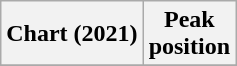<table class="wikitable plainrowheaders">
<tr>
<th scope="col">Chart (2021)</th>
<th scope="col">Peak<br>position</th>
</tr>
<tr>
</tr>
</table>
